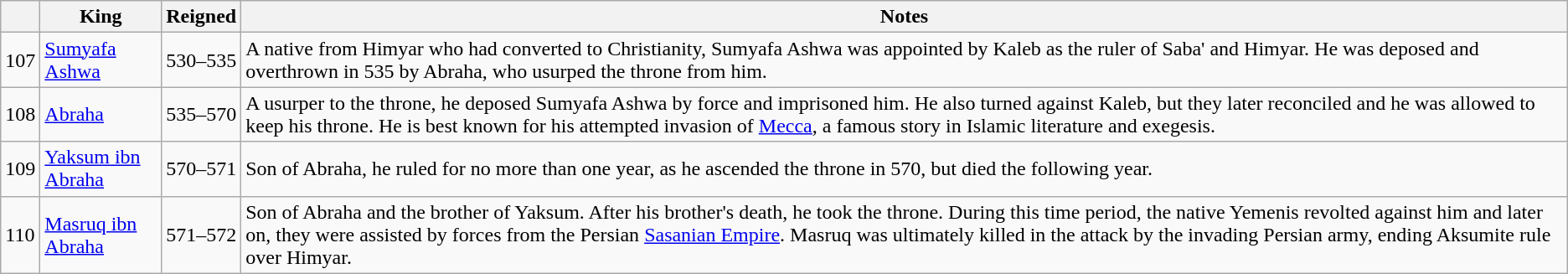<table class="wikitable sortable">
<tr>
<th></th>
<th>King</th>
<th>Reigned</th>
<th>Notes</th>
</tr>
<tr>
<td>107</td>
<td><a href='#'>Sumyafa Ashwa</a></td>
<td>530–535</td>
<td>A native from Himyar who had converted to Christianity, Sumyafa Ashwa was appointed by Kaleb as the ruler of Saba' and Himyar. He was deposed and overthrown in 535 by Abraha, who usurped the throne from him.</td>
</tr>
<tr>
<td>108</td>
<td><a href='#'>Abraha</a></td>
<td>535–570</td>
<td>A usurper to the throne, he deposed Sumyafa Ashwa by force and imprisoned him. He also turned against Kaleb, but they later reconciled and he was allowed to keep his throne. He is best known for his attempted invasion of <a href='#'>Mecca</a>, a famous story in Islamic literature and exegesis.</td>
</tr>
<tr>
<td>109</td>
<td><a href='#'>Yaksum ibn Abraha</a></td>
<td>570–571</td>
<td>Son of Abraha, he ruled for no more than one year, as he ascended the throne in 570, but died the following year.</td>
</tr>
<tr>
<td>110</td>
<td><a href='#'>Masruq ibn Abraha</a></td>
<td>571–572</td>
<td>Son of Abraha and the brother of Yaksum. After his brother's death, he took the throne. During this time period, the native Yemenis revolted against him and later on, they were assisted by forces from the Persian <a href='#'>Sasanian Empire</a>. Masruq was ultimately killed in the attack by the invading Persian army, ending Aksumite rule over Himyar.</td>
</tr>
</table>
